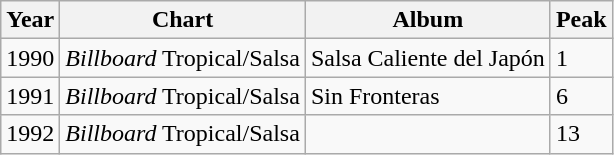<table class="wikitable">
<tr>
<th>Year</th>
<th>Chart</th>
<th>Album</th>
<th>Peak</th>
</tr>
<tr>
<td>1990</td>
<td><em>Billboard</em> Tropical/Salsa</td>
<td>Salsa Caliente del Japón</td>
<td>1</td>
</tr>
<tr>
<td>1991</td>
<td><em>Billboard</em> Tropical/Salsa</td>
<td>Sin Fronteras</td>
<td>6</td>
</tr>
<tr>
<td>1992</td>
<td><em>Billboard</em> Tropical/Salsa</td>
<td></td>
<td>13</td>
</tr>
</table>
